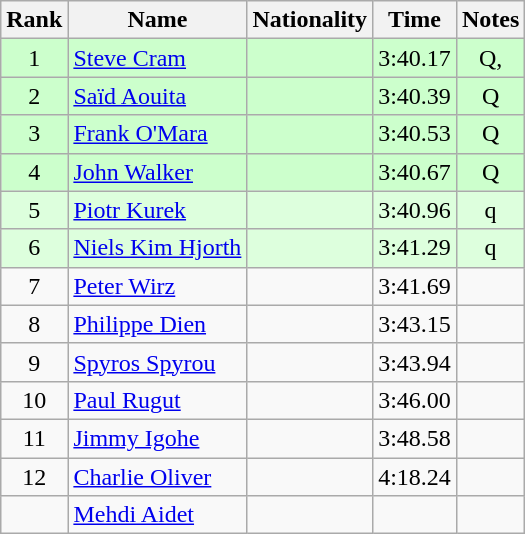<table class="wikitable sortable" style="text-align:center">
<tr>
<th>Rank</th>
<th>Name</th>
<th>Nationality</th>
<th>Time</th>
<th>Notes</th>
</tr>
<tr style="background:#ccffcc;">
<td align="center">1</td>
<td align=left><a href='#'>Steve Cram</a></td>
<td align=left></td>
<td align="center">3:40.17</td>
<td>Q, </td>
</tr>
<tr style="background:#ccffcc;">
<td align="center">2</td>
<td align=left><a href='#'>Saïd Aouita</a></td>
<td align=left></td>
<td align="center">3:40.39</td>
<td>Q</td>
</tr>
<tr style="background:#ccffcc;">
<td align="center">3</td>
<td align=left><a href='#'>Frank O'Mara</a></td>
<td align=left></td>
<td align="center">3:40.53</td>
<td>Q</td>
</tr>
<tr style="background:#ccffcc;">
<td align="center">4</td>
<td align=left><a href='#'>John Walker</a></td>
<td align=left></td>
<td align="center">3:40.67</td>
<td>Q</td>
</tr>
<tr style="background:#ddffdd;">
<td align="center">5</td>
<td align=left><a href='#'>Piotr Kurek</a></td>
<td align=left></td>
<td align="center">3:40.96</td>
<td>q</td>
</tr>
<tr style="background:#ddffdd;">
<td align="center">6</td>
<td align=left><a href='#'>Niels Kim Hjorth</a></td>
<td align=left></td>
<td align="center">3:41.29</td>
<td>q</td>
</tr>
<tr>
<td align="center">7</td>
<td align=left><a href='#'>Peter Wirz</a></td>
<td align=left></td>
<td align="center">3:41.69</td>
<td></td>
</tr>
<tr>
<td align="center">8</td>
<td align=left><a href='#'>Philippe Dien</a></td>
<td align=left></td>
<td align="center">3:43.15</td>
<td></td>
</tr>
<tr>
<td align="center">9</td>
<td align=left><a href='#'>Spyros Spyrou</a></td>
<td align=left></td>
<td align="center">3:43.94</td>
<td></td>
</tr>
<tr>
<td align="center">10</td>
<td align=left><a href='#'>Paul Rugut</a></td>
<td align=left></td>
<td align="center">3:46.00</td>
<td></td>
</tr>
<tr>
<td align="center">11</td>
<td align=left><a href='#'>Jimmy Igohe</a></td>
<td align=left></td>
<td align="center">3:48.58</td>
<td></td>
</tr>
<tr>
<td align="center">12</td>
<td align=left><a href='#'>Charlie Oliver</a></td>
<td align=left></td>
<td align="center">4:18.24</td>
<td></td>
</tr>
<tr>
<td align="center"></td>
<td align=left><a href='#'>Mehdi Aidet</a></td>
<td align=left></td>
<td></td>
<td align="center"></td>
</tr>
</table>
